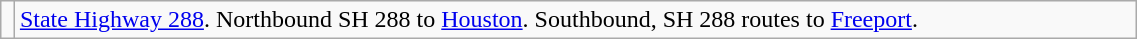<table class="wikitable" style="width:60%">
<tr>
<td></td>
<td><a href='#'>State Highway 288</a>. Northbound SH 288 to <a href='#'>Houston</a>. Southbound, SH 288 routes to <a href='#'>Freeport</a>.</td>
</tr>
</table>
